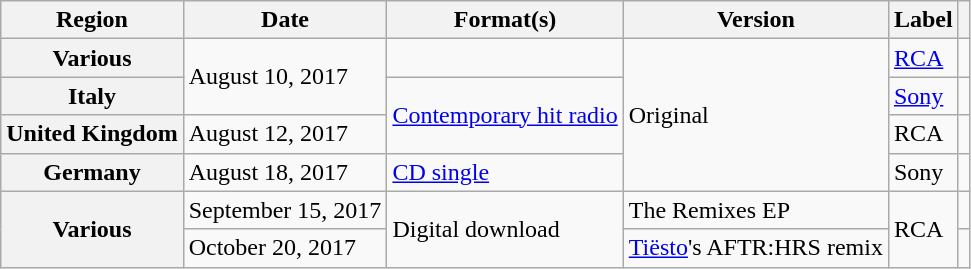<table class="wikitable plainrowheaders">
<tr>
<th scope="col">Region</th>
<th scope="col">Date</th>
<th scope="col">Format(s)</th>
<th scope="col">Version</th>
<th scope="col">Label</th>
<th scope="col"></th>
</tr>
<tr>
<th scope="row">Various</th>
<td rowspan="2">August 10, 2017</td>
<td></td>
<td rowspan="4">Original</td>
<td><a href='#'>RCA</a></td>
<td style="text-align:center;"></td>
</tr>
<tr>
<th scope="row">Italy</th>
<td rowspan="2"><a href='#'>Contemporary hit radio</a></td>
<td><a href='#'>Sony</a></td>
<td align="center"></td>
</tr>
<tr>
<th scope="row">United Kingdom</th>
<td>August 12, 2017</td>
<td>RCA</td>
<td align="center"></td>
</tr>
<tr>
<th scope="row">Germany</th>
<td>August 18, 2017</td>
<td><a href='#'>CD single</a></td>
<td>Sony</td>
<td align="center"></td>
</tr>
<tr>
<th scope="row" rowspan="2">Various</th>
<td>September 15, 2017</td>
<td rowspan="2">Digital download</td>
<td>The Remixes EP</td>
<td rowspan="2">RCA</td>
<td align="center"></td>
</tr>
<tr>
<td>October 20, 2017</td>
<td><a href='#'>Tiësto</a>'s AFTR:HRS remix</td>
<td align="center"></td>
</tr>
</table>
